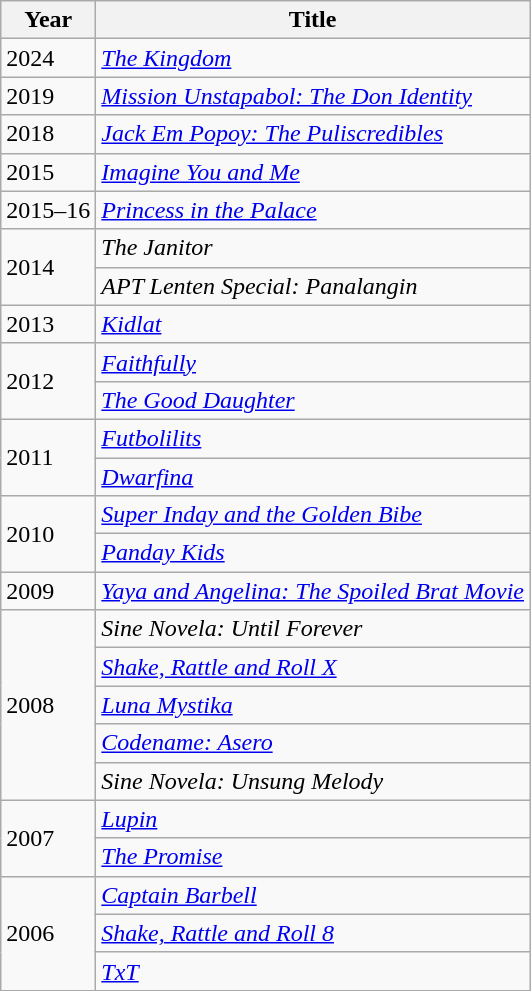<table class="wikitable">
<tr>
<th>Year</th>
<th>Title</th>
</tr>
<tr>
<td>2024</td>
<td><a href='#'><em>The Kingdom</em></a></td>
</tr>
<tr>
<td>2019</td>
<td><em><a href='#'>Mission Unstapabol: The Don Identity</a></em></td>
</tr>
<tr>
<td>2018</td>
<td><em><a href='#'>Jack Em Popoy: The Puliscredibles</a></em></td>
</tr>
<tr>
<td>2015</td>
<td><em><a href='#'>Imagine You and Me</a></em></td>
</tr>
<tr>
<td>2015–16</td>
<td><em><a href='#'>Princess in the Palace</a></em></td>
</tr>
<tr>
<td rowspan="2">2014</td>
<td><em>The Janitor</em></td>
</tr>
<tr>
<td><em>APT Lenten Special: Panalangin</em></td>
</tr>
<tr>
<td>2013</td>
<td><em><a href='#'>Kidlat</a></em></td>
</tr>
<tr>
<td rowspan="2">2012</td>
<td><a href='#'><em>Faithfully</em></a></td>
</tr>
<tr>
<td><em><a href='#'>The Good Daughter</a></em></td>
</tr>
<tr>
<td rowspan="2">2011</td>
<td><em><a href='#'>Futbolilits</a></em></td>
</tr>
<tr>
<td><em><a href='#'>Dwarfina</a></em></td>
</tr>
<tr>
<td rowspan="2">2010</td>
<td><a href='#'><em>Super Inday and the Golden Bibe</em></a></td>
</tr>
<tr>
<td><em><a href='#'>Panday Kids</a></em></td>
</tr>
<tr>
<td>2009</td>
<td><em><a href='#'>Yaya and Angelina: The Spoiled Brat Movie</a></em></td>
</tr>
<tr>
<td rowspan="5">2008</td>
<td><em>Sine Novela: Until Forever</em></td>
</tr>
<tr>
<td><em><a href='#'>Shake, Rattle and Roll X</a></em></td>
</tr>
<tr>
<td><em><a href='#'>Luna Mystika</a></em></td>
</tr>
<tr>
<td><em><a href='#'>Codename: Asero</a></em></td>
</tr>
<tr>
<td><em>Sine Novela: Unsung Melody</em></td>
</tr>
<tr>
<td rowspan="2">2007</td>
<td><a href='#'><em>Lupin</em></a></td>
</tr>
<tr>
<td><a href='#'><em>The Promise</em></a></td>
</tr>
<tr>
<td rowspan="3">2006</td>
<td><a href='#'><em>Captain Barbell</em></a></td>
</tr>
<tr>
<td><em><a href='#'>Shake, Rattle and Roll 8</a></em></td>
</tr>
<tr>
<td><a href='#'><em>TxT</em></a></td>
</tr>
</table>
